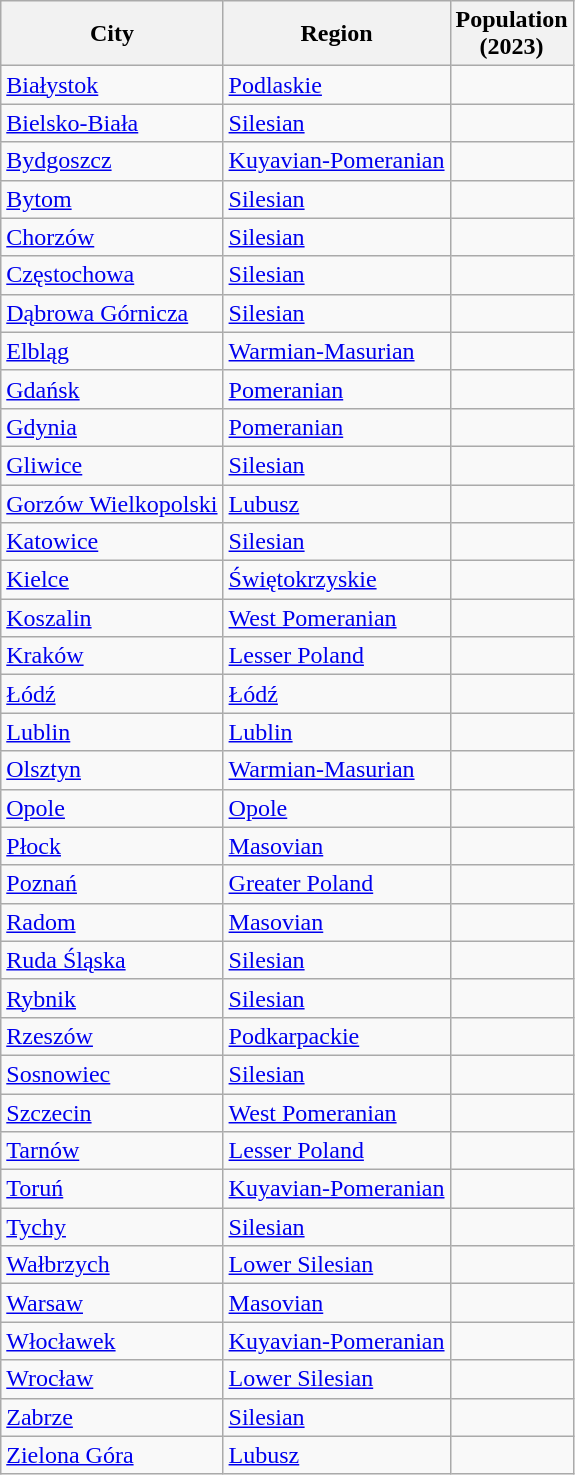<table class="wikitable sortable sticky-header col3right">
<tr>
<th>City</th>
<th>Region</th>
<th>Population<br>(2023)</th>
</tr>
<tr>
<td><a href='#'>Białystok</a></td>
<td><a href='#'>Podlaskie</a></td>
<td></td>
</tr>
<tr>
<td><a href='#'>Bielsko-Biała</a></td>
<td><a href='#'>Silesian</a></td>
<td></td>
</tr>
<tr>
<td><a href='#'>Bydgoszcz</a></td>
<td><a href='#'>Kuyavian-Pomeranian</a></td>
<td></td>
</tr>
<tr>
<td><a href='#'>Bytom</a></td>
<td><a href='#'>Silesian</a></td>
<td></td>
</tr>
<tr>
<td><a href='#'>Chorzów</a></td>
<td><a href='#'>Silesian</a></td>
<td></td>
</tr>
<tr>
<td><a href='#'>Częstochowa</a></td>
<td><a href='#'>Silesian</a></td>
<td></td>
</tr>
<tr>
<td><a href='#'>Dąbrowa Górnicza</a></td>
<td><a href='#'>Silesian</a></td>
<td></td>
</tr>
<tr>
<td><a href='#'>Elbląg</a></td>
<td><a href='#'>Warmian-Masurian</a></td>
<td></td>
</tr>
<tr>
<td><a href='#'>Gdańsk</a></td>
<td><a href='#'>Pomeranian</a></td>
<td></td>
</tr>
<tr>
<td><a href='#'>Gdynia</a></td>
<td><a href='#'>Pomeranian</a></td>
<td></td>
</tr>
<tr>
<td><a href='#'>Gliwice</a></td>
<td><a href='#'>Silesian</a></td>
<td></td>
</tr>
<tr>
<td><a href='#'>Gorzów Wielkopolski</a></td>
<td><a href='#'>Lubusz</a></td>
<td></td>
</tr>
<tr>
<td><a href='#'>Katowice</a></td>
<td><a href='#'>Silesian</a></td>
<td></td>
</tr>
<tr>
<td><a href='#'>Kielce</a></td>
<td><a href='#'>Świętokrzyskie</a></td>
<td></td>
</tr>
<tr>
<td><a href='#'>Koszalin</a></td>
<td><a href='#'>West Pomeranian</a></td>
<td></td>
</tr>
<tr>
<td><a href='#'>Kraków</a></td>
<td><a href='#'>Lesser Poland</a></td>
<td></td>
</tr>
<tr>
<td><a href='#'>Łódź</a></td>
<td><a href='#'>Łódź</a></td>
<td></td>
</tr>
<tr>
<td><a href='#'>Lublin</a></td>
<td><a href='#'>Lublin</a></td>
<td></td>
</tr>
<tr>
<td><a href='#'>Olsztyn</a></td>
<td><a href='#'>Warmian-Masurian</a></td>
<td></td>
</tr>
<tr>
<td><a href='#'>Opole</a></td>
<td><a href='#'>Opole</a></td>
<td></td>
</tr>
<tr>
<td><a href='#'>Płock</a></td>
<td><a href='#'>Masovian</a></td>
<td></td>
</tr>
<tr>
<td><a href='#'>Poznań</a></td>
<td><a href='#'>Greater Poland</a></td>
<td></td>
</tr>
<tr>
<td><a href='#'>Radom</a></td>
<td><a href='#'>Masovian</a></td>
<td></td>
</tr>
<tr>
<td><a href='#'>Ruda Śląska</a></td>
<td><a href='#'>Silesian</a></td>
<td></td>
</tr>
<tr>
<td><a href='#'>Rybnik</a></td>
<td><a href='#'>Silesian</a></td>
<td></td>
</tr>
<tr>
<td><a href='#'>Rzeszów</a></td>
<td><a href='#'>Podkarpackie</a></td>
<td></td>
</tr>
<tr>
<td><a href='#'>Sosnowiec</a></td>
<td><a href='#'>Silesian</a></td>
<td></td>
</tr>
<tr>
<td><a href='#'>Szczecin</a></td>
<td><a href='#'>West Pomeranian</a></td>
<td></td>
</tr>
<tr>
<td><a href='#'>Tarnów</a></td>
<td><a href='#'>Lesser Poland</a></td>
<td></td>
</tr>
<tr>
<td><a href='#'>Toruń</a></td>
<td><a href='#'>Kuyavian-Pomeranian</a></td>
<td></td>
</tr>
<tr>
<td><a href='#'>Tychy</a></td>
<td><a href='#'>Silesian</a></td>
<td></td>
</tr>
<tr>
<td><a href='#'>Wałbrzych</a></td>
<td><a href='#'>Lower Silesian</a></td>
<td></td>
</tr>
<tr>
<td><a href='#'>Warsaw</a></td>
<td><a href='#'>Masovian</a></td>
<td></td>
</tr>
<tr>
<td><a href='#'>Włocławek</a></td>
<td><a href='#'>Kuyavian-Pomeranian</a></td>
<td></td>
</tr>
<tr>
<td><a href='#'>Wrocław</a></td>
<td><a href='#'>Lower Silesian</a></td>
<td></td>
</tr>
<tr>
<td><a href='#'>Zabrze</a></td>
<td><a href='#'>Silesian</a></td>
<td></td>
</tr>
<tr>
<td><a href='#'>Zielona Góra</a></td>
<td><a href='#'>Lubusz</a></td>
<td></td>
</tr>
</table>
